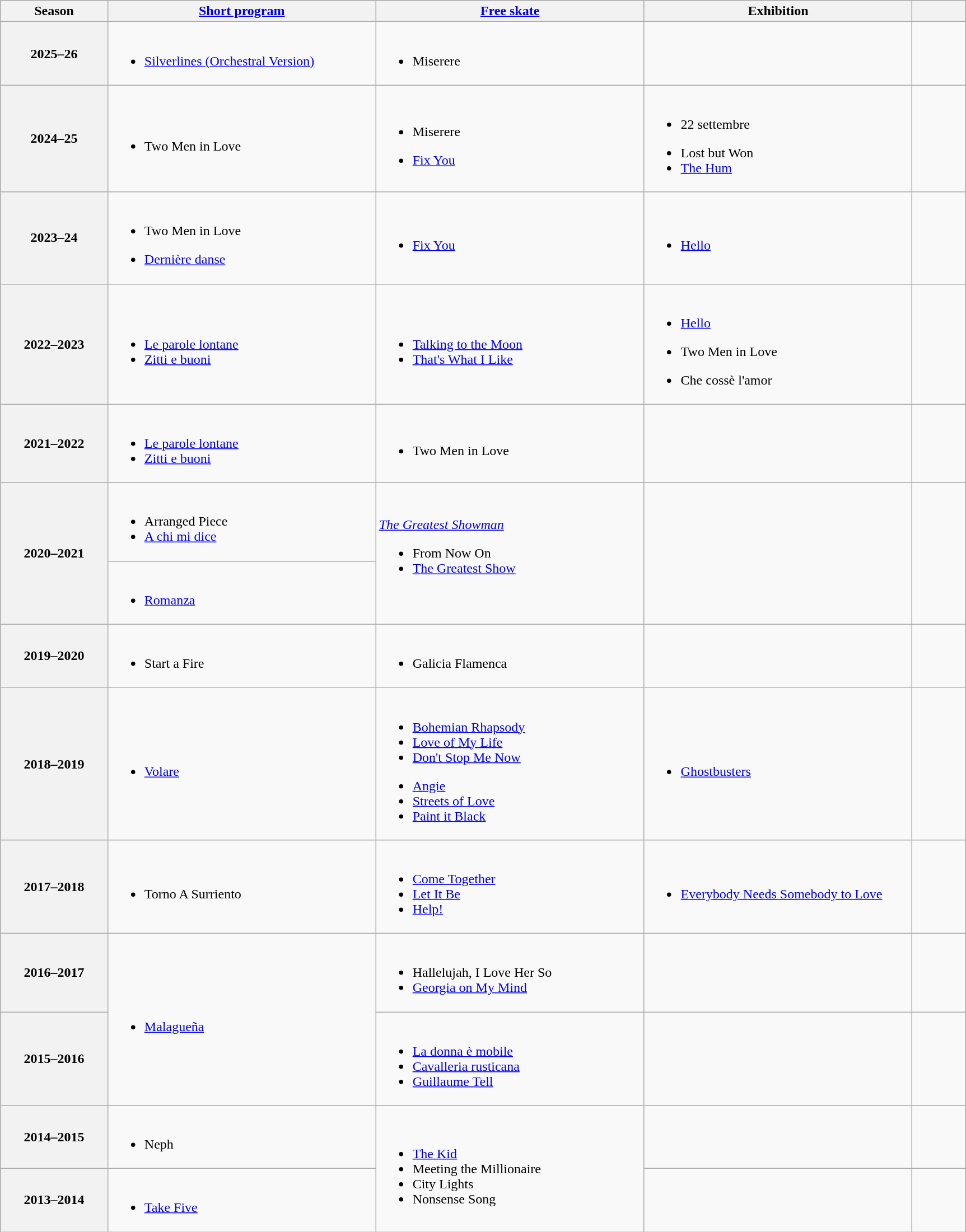<table class="wikitable unsortable" style="text-align:left">
<tr>
<th scope="col" style="text-align:center; width:10%">Season</th>
<th scope="col" style="text-align:center; width:25%"><a href='#'>Short program</a></th>
<th scope="col" style="text-align:center; width:25%"><a href='#'>Free skate</a></th>
<th scope="col" style="text-align:center; width:25%">Exhibition</th>
<th scope="col" style="text-align:center; width:5%"></th>
</tr>
<tr>
<th scope="row">2025–26</th>
<td><br><ul><li><a href='#'>Silverlines (Orchestral Version)</a> <br> </li></ul></td>
<td><br><ul><li>Miserere <br> </li></ul></td>
<td></td>
<td></td>
</tr>
<tr>
<th scope="row">2024–25</th>
<td><br><ul><li>Two Men in Love <br> </li></ul></td>
<td><br><ul><li>Miserere <br> </li></ul><ul><li><a href='#'>Fix You</a> <br></li></ul></td>
<td><br><ul><li>22 settembre <br> </li></ul><ul><li>Lost but Won <br> </li><li><a href='#'>The Hum</a> <br> </li></ul></td>
<td></td>
</tr>
<tr>
<th scope="row">2023–24</th>
<td><br><ul><li>Two Men in Love <br> </li></ul><ul><li><a href='#'>Dernière danse</a> <br></li></ul></td>
<td><br><ul><li><a href='#'>Fix You</a> <br></li></ul></td>
<td><br><ul><li><a href='#'>Hello</a> <br> </li></ul></td>
<td></td>
</tr>
<tr>
<th scope="row">2022–2023</th>
<td><br><ul><li><a href='#'>Le parole lontane</a></li><li><a href='#'>Zitti e buoni</a> <br> </li></ul></td>
<td><br><ul><li><a href='#'>Talking to the Moon</a> <br> </li><li><a href='#'>That's What I Like</a> <br></li></ul></td>
<td><br><ul><li><a href='#'>Hello</a> <br> </li></ul><ul><li>Two Men in Love <br> </li></ul><ul><li>Che cossè l'amor <br> </li></ul></td>
<td></td>
</tr>
<tr>
<th scope="row">2021–2022</th>
<td><br><ul><li><a href='#'>Le parole lontane</a></li><li><a href='#'>Zitti e buoni</a> <br> </li></ul></td>
<td><br><ul><li>Two Men in Love <br> </li></ul></td>
<td></td>
<td></td>
</tr>
<tr>
<th scope="row" rowspan="2">2020–2021</th>
<td><br><ul><li>Arranged Piece<br> </li><li><a href='#'>A chi mi dice</a><br> </li></ul></td>
<td rowspan="2"><em><a href='#'>The Greatest Showman</a></em><br><ul><li>From Now On</li><li><a href='#'>The Greatest Show</a> <br> </li></ul></td>
<td rowspan="2"></td>
<td rowspan="2"></td>
</tr>
<tr>
<td><br><ul><li><a href='#'>Romanza</a> <br> </li></ul></td>
</tr>
<tr>
<th scope="row">2019–2020</th>
<td><br><ul><li>Start a Fire <br> </li></ul></td>
<td><br><ul><li>Galicia Flamenca <br> </li></ul></td>
<td></td>
<td></td>
</tr>
<tr>
<th scope="row">2018–2019 <br></th>
<td><br><ul><li><a href='#'>Volare</a> <br> </li></ul></td>
<td><br><ul><li><a href='#'>Bohemian Rhapsody</a></li><li><a href='#'>Love of My Life</a></li><li><a href='#'>Don't Stop Me Now</a> <br> </li></ul><ul><li><a href='#'>Angie</a></li><li><a href='#'>Streets of Love</a></li><li><a href='#'>Paint it Black</a> <br> </li></ul></td>
<td><br><ul><li><a href='#'>Ghostbusters</a> <br> </li></ul></td>
<td></td>
</tr>
<tr>
<th scope="row">2017–2018</th>
<td><br><ul><li>Torno A Surriento <br></li></ul></td>
<td><br><ul><li><a href='#'>Come Together</a> <br></li><li><a href='#'>Let It Be</a> <br></li><li><a href='#'>Help!</a> <br></li></ul></td>
<td><br><ul><li><a href='#'>Everybody Needs Somebody to Love</a><br></li></ul></td>
<td></td>
</tr>
<tr>
<th scope="row">2016–2017</th>
<td rowspan=2><br><ul><li><a href='#'>Malagueña</a> <br></li></ul></td>
<td><br><ul><li>Hallelujah, I Love Her So <br></li><li><a href='#'>Georgia on My Mind</a> <br></li></ul></td>
<td></td>
<td></td>
</tr>
<tr>
<th scope="row">2015–2016</th>
<td><br><ul><li><a href='#'>La donna è mobile</a> <br></li><li><a href='#'>Cavalleria rusticana</a> <br></li><li><a href='#'>Guillaume Tell</a> <br></li></ul></td>
<td></td>
<td></td>
</tr>
<tr>
<th scope="row">2014–2015</th>
<td><br><ul><li>Neph <br></li></ul></td>
<td rowspan=2><br><ul><li><a href='#'>The Kid</a> <br></li><li>Meeting the Millionaire <br></li><li>City Lights <br></li><li>Nonsense Song <br></li></ul></td>
<td></td>
<td></td>
</tr>
<tr>
<th scope="row">2013–2014</th>
<td><br><ul><li><a href='#'>Take Five</a> <br></li></ul></td>
<td></td>
<td></td>
</tr>
</table>
